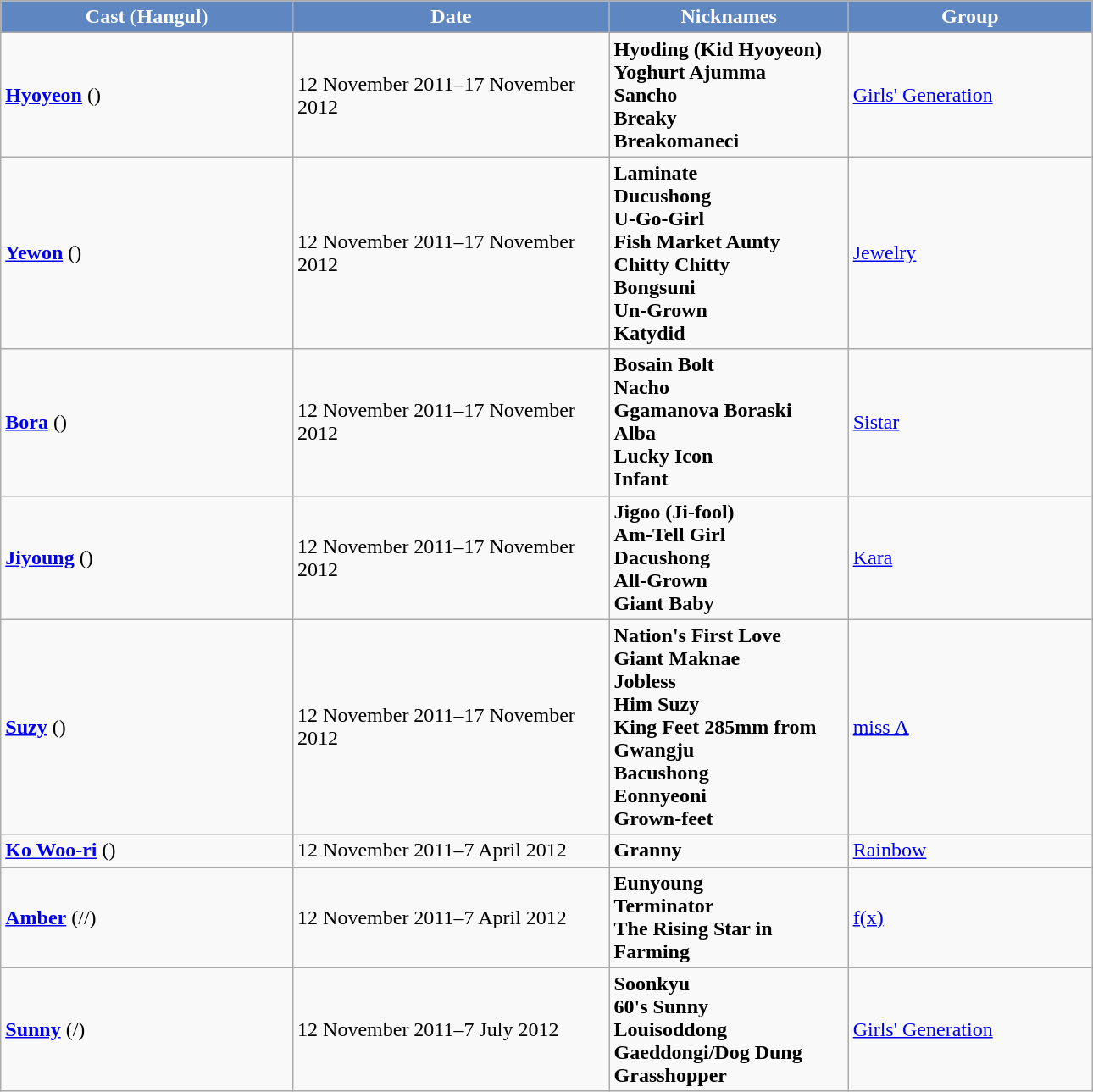<table class="wikitable" width="68%">
<tr style="background:#5E86C1; color:white" align=center>
<td style="width:12%"><strong>Cast</strong> (<strong>Hangul</strong>)</td>
<td style="width:13%"><strong>Date</strong></td>
<td style="width:7%"><strong>Nicknames</strong></td>
<td style="width:10%"><strong>Group</strong></td>
</tr>
<tr>
<td><strong><a href='#'>Hyoyeon</a></strong> ()</td>
<td>12 November 2011–17 November 2012</td>
<td><strong>Hyoding (Kid Hyoyeon) <br> Yoghurt Ajumma <br> Sancho <br> Breaky <br> Breakomaneci</strong></td>
<td><a href='#'>Girls' Generation</a></td>
</tr>
<tr>
<td><strong><a href='#'>Yewon</a></strong> ()</td>
<td>12 November 2011–17 November 2012</td>
<td><strong>Laminate <br> Ducushong <br> U-Go-Girl <br> Fish Market Aunty <br> Chitty Chitty <br> Bongsuni <br> Un-Grown <br> Katydid</strong></td>
<td><a href='#'>Jewelry</a></td>
</tr>
<tr>
<td><strong><a href='#'>Bora</a></strong> ()</td>
<td>12 November 2011–17 November 2012</td>
<td><strong>Bosain Bolt <br> Nacho <br> Ggamanova Boraski <br> Alba <br> Lucky Icon <br> Infant</strong></td>
<td><a href='#'>Sistar</a></td>
</tr>
<tr>
<td><strong><a href='#'>Jiyoung</a></strong> ()</td>
<td>12 November 2011–17 November 2012</td>
<td><strong>Jigoo (Ji-fool) <br> Am-Tell Girl <br> Dacushong <br> All-Grown <br> Giant Baby</strong></td>
<td><a href='#'>Kara</a></td>
</tr>
<tr>
<td><strong><a href='#'>Suzy</a></strong> ()</td>
<td>12 November 2011–17 November 2012</td>
<td><strong>Nation's First Love <br> Giant Maknae <br> Jobless <br> Him Suzy <br> King Feet 285mm from Gwangju <br> Bacushong <br> Eonnyeoni <br> Grown-feet</strong></td>
<td><a href='#'>miss A</a></td>
</tr>
<tr>
<td><strong><a href='#'>Ko Woo-ri</a></strong> ()</td>
<td>12 November 2011–7 April 2012</td>
<td><strong>Granny</strong></td>
<td><a href='#'>Rainbow</a></td>
</tr>
<tr>
<td><strong><a href='#'>Amber</a></strong> (//)</td>
<td>12 November 2011–7 April 2012</td>
<td><strong>Eunyoung <br> Terminator <br> The Rising Star in Farming</strong></td>
<td><a href='#'>f(x)</a></td>
</tr>
<tr>
<td><strong><a href='#'>Sunny</a></strong> (/)</td>
<td>12 November 2011–7 July 2012</td>
<td><strong>Soonkyu <br> 60's Sunny <br> Louisoddong <br> Gaeddongi/Dog Dung <br> Grasshopper</strong></td>
<td><a href='#'>Girls' Generation</a></td>
</tr>
</table>
